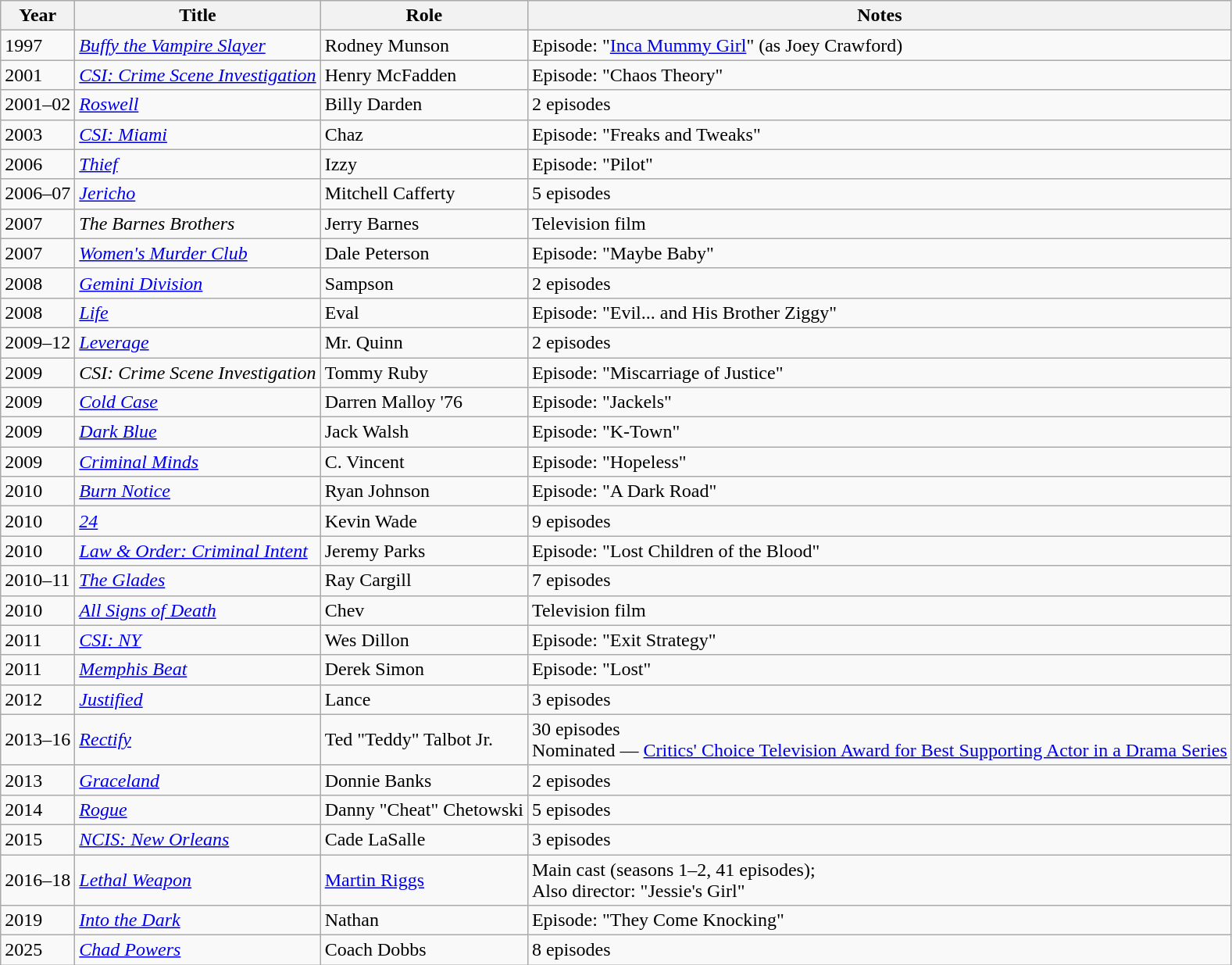<table class="wikitable sortable">
<tr>
<th>Year</th>
<th>Title</th>
<th>Role</th>
<th class="unsortable">Notes</th>
</tr>
<tr>
<td>1997</td>
<td><em><a href='#'>Buffy the Vampire Slayer</a></em></td>
<td>Rodney Munson</td>
<td>Episode: "<a href='#'>Inca Mummy Girl</a>" (as Joey Crawford)</td>
</tr>
<tr>
<td>2001</td>
<td><em><a href='#'>CSI: Crime Scene Investigation</a></em></td>
<td>Henry McFadden</td>
<td>Episode: "Chaos Theory"</td>
</tr>
<tr>
<td>2001–02</td>
<td><em><a href='#'>Roswell</a></em></td>
<td>Billy Darden</td>
<td>2 episodes</td>
</tr>
<tr>
<td>2003</td>
<td><em><a href='#'>CSI: Miami</a></em></td>
<td>Chaz</td>
<td>Episode: "Freaks and Tweaks"</td>
</tr>
<tr>
<td>2006</td>
<td><em><a href='#'>Thief</a></em></td>
<td>Izzy</td>
<td>Episode: "Pilot"</td>
</tr>
<tr>
<td>2006–07</td>
<td><em><a href='#'>Jericho</a></em></td>
<td>Mitchell Cafferty</td>
<td>5 episodes</td>
</tr>
<tr>
<td>2007</td>
<td><em>The Barnes Brothers</em></td>
<td>Jerry Barnes</td>
<td>Television film</td>
</tr>
<tr>
<td>2007</td>
<td><em><a href='#'>Women's Murder Club</a></em></td>
<td>Dale Peterson</td>
<td>Episode: "Maybe Baby"</td>
</tr>
<tr>
<td>2008</td>
<td><em><a href='#'>Gemini Division</a></em></td>
<td>Sampson</td>
<td>2 episodes</td>
</tr>
<tr>
<td>2008</td>
<td><em><a href='#'>Life</a></em></td>
<td>Eval</td>
<td>Episode: "Evil... and His Brother Ziggy"</td>
</tr>
<tr>
<td>2009–12</td>
<td><em><a href='#'>Leverage</a></em></td>
<td>Mr. Quinn</td>
<td>2 episodes</td>
</tr>
<tr>
<td>2009</td>
<td><em>CSI: Crime Scene Investigation</em></td>
<td>Tommy Ruby</td>
<td>Episode: "Miscarriage of Justice"</td>
</tr>
<tr>
<td>2009</td>
<td><em><a href='#'>Cold Case</a></em></td>
<td>Darren Malloy '76</td>
<td>Episode: "Jackels"</td>
</tr>
<tr>
<td>2009</td>
<td><em><a href='#'>Dark Blue</a></em></td>
<td>Jack Walsh</td>
<td>Episode: "K-Town"</td>
</tr>
<tr>
<td>2009</td>
<td><em><a href='#'>Criminal Minds</a></em></td>
<td>C. Vincent</td>
<td>Episode: "Hopeless"</td>
</tr>
<tr>
<td>2010</td>
<td><em><a href='#'>Burn Notice</a></em></td>
<td>Ryan Johnson</td>
<td>Episode: "A Dark Road"</td>
</tr>
<tr>
<td>2010</td>
<td><em><a href='#'>24</a></em></td>
<td>Kevin Wade</td>
<td>9 episodes</td>
</tr>
<tr>
<td>2010</td>
<td><em><a href='#'>Law & Order: Criminal Intent</a></em></td>
<td>Jeremy Parks</td>
<td>Episode: "Lost Children of the Blood"</td>
</tr>
<tr>
<td>2010–11</td>
<td><em><a href='#'>The Glades</a></em></td>
<td>Ray Cargill</td>
<td>7 episodes</td>
</tr>
<tr>
<td>2010</td>
<td><em><a href='#'>All Signs of Death</a></em></td>
<td>Chev</td>
<td>Television film</td>
</tr>
<tr>
<td>2011</td>
<td><em><a href='#'>CSI: NY</a></em></td>
<td>Wes Dillon</td>
<td>Episode: "Exit Strategy"</td>
</tr>
<tr>
<td>2011</td>
<td><em><a href='#'>Memphis Beat</a></em></td>
<td>Derek Simon</td>
<td>Episode: "Lost"</td>
</tr>
<tr>
<td>2012</td>
<td><em><a href='#'>Justified</a></em></td>
<td>Lance</td>
<td>3 episodes</td>
</tr>
<tr>
<td>2013–16</td>
<td><em><a href='#'>Rectify</a></em></td>
<td>Ted "Teddy" Talbot Jr.</td>
<td>30 episodes<br>Nominated — <a href='#'>Critics' Choice Television Award for Best Supporting Actor in a Drama Series</a></td>
</tr>
<tr>
<td>2013</td>
<td><em><a href='#'>Graceland</a></em></td>
<td>Donnie Banks</td>
<td>2 episodes</td>
</tr>
<tr>
<td>2014</td>
<td><em><a href='#'>Rogue</a></em></td>
<td>Danny "Cheat" Chetowski</td>
<td>5 episodes</td>
</tr>
<tr>
<td>2015</td>
<td><em><a href='#'>NCIS: New Orleans</a></em></td>
<td>Cade LaSalle</td>
<td>3 episodes</td>
</tr>
<tr>
<td>2016–18</td>
<td><em><a href='#'>Lethal Weapon</a></em></td>
<td><a href='#'>Martin Riggs</a></td>
<td>Main cast (seasons 1–2, 41 episodes);<br>Also director: "Jessie's Girl"</td>
</tr>
<tr>
<td>2019</td>
<td><em><a href='#'>Into the Dark</a></em></td>
<td>Nathan</td>
<td>Episode: "They Come Knocking"</td>
</tr>
<tr>
<td>2025</td>
<td><em><a href='#'>Chad Powers</a></em></td>
<td>Coach Dobbs</td>
<td>8 episodes</td>
</tr>
</table>
